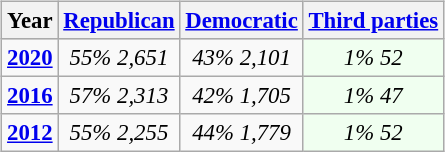<table class="wikitable" style="float:right; font-size:95%;">
<tr bgcolor=lightgrey>
<th>Year</th>
<th><a href='#'>Republican</a></th>
<th><a href='#'>Democratic</a></th>
<th><a href='#'>Third parties</a></th>
</tr>
<tr>
<td><strong><a href='#'>2020</a></strong></td>
<td style="text-align:center;" ><em>55%</em> <em>2,651</em></td>
<td style="text-align:center;" ><em>43%</em> <em>2,101</em></td>
<td style="text-align:center; background:honeyDew;"><em>1%</em> <em>52</em></td>
</tr>
<tr>
<td><strong><a href='#'>2016</a></strong></td>
<td style="text-align:center;" ><em>57%</em> <em>2,313</em></td>
<td style="text-align:center;" ><em>42%</em> <em>1,705</em></td>
<td style="text-align:center; background:honeyDew;"><em>1%</em> <em>47</em></td>
</tr>
<tr>
<td><strong><a href='#'>2012</a></strong></td>
<td style="text-align:center;" ><em>55%</em> <em>2,255</em></td>
<td style="text-align:center;" ><em>44%</em> <em>1,779</em></td>
<td style="text-align:center; background:honeyDew;"><em>1%</em> <em>52</em></td>
</tr>
</table>
